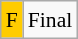<table class="wikitable" style="margin:0.5em auto; font-size:90%; line-height:1.25em; text-align:center;">
<tr>
<td style="background-color:#FFCC00;">F</td>
<td>Final</td>
</tr>
</table>
